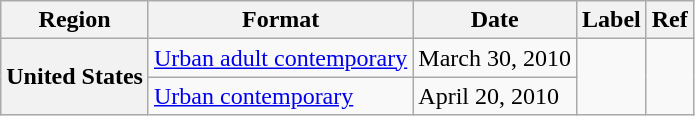<table class="wikitable plainrowheaders">
<tr>
<th scope="col">Region</th>
<th scope="col">Format</th>
<th scope="col">Date</th>
<th scope="col">Label</th>
<th scope="col">Ref</th>
</tr>
<tr>
<th scope="row" rowspan="2">United States</th>
<td><a href='#'>Urban adult contemporary</a></td>
<td>March 30, 2010</td>
<td rowspan="2"></td>
<td rowspan="2"></td>
</tr>
<tr>
<td><a href='#'>Urban contemporary</a></td>
<td>April 20, 2010</td>
</tr>
</table>
